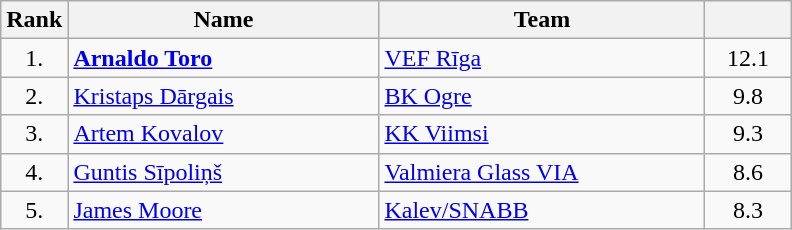<table class="wikitable" style="text-align: center;">
<tr>
<th>Rank</th>
<th width=200>Name</th>
<th width=210>Team</th>
<th width=50></th>
</tr>
<tr>
<td>1.</td>
<td align="left"> <strong><a href='#'>Arnaldo Toro</a></strong></td>
<td style="text-align:left;"> <a href='#'>VEF Rīga</a></td>
<td>12.1</td>
</tr>
<tr>
<td>2.</td>
<td align="left"> <a href='#'>Kristaps Dārgais</a></td>
<td style="text-align:left;"> <a href='#'>BK Ogre</a></td>
<td>9.8</td>
</tr>
<tr>
<td>3.</td>
<td align="left"> <a href='#'>Artem Kovalov</a></td>
<td style="text-align:left;"> <a href='#'>KK Viimsi</a></td>
<td>9.3</td>
</tr>
<tr>
<td>4.</td>
<td align="left"> <a href='#'>Guntis Sīpoliņš</a></td>
<td style="text-align:left;"> <a href='#'>Valmiera Glass VIA</a></td>
<td>8.6</td>
</tr>
<tr>
<td>5.</td>
<td align="left"> <a href='#'>James Moore</a></td>
<td style="text-align:left;"> <a href='#'>Kalev/SNABB</a></td>
<td>8.3</td>
</tr>
</table>
